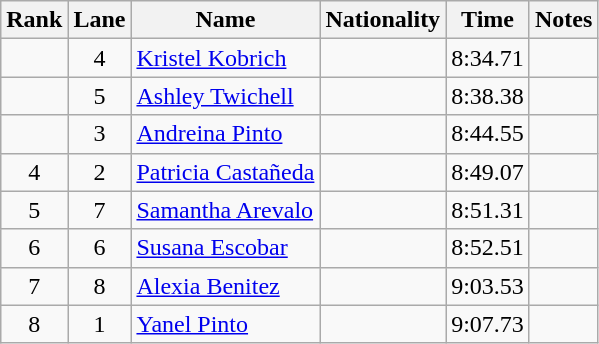<table class="wikitable sortable" style="text-align:center">
<tr>
<th>Rank</th>
<th>Lane</th>
<th>Name</th>
<th>Nationality</th>
<th>Time</th>
<th>Notes</th>
</tr>
<tr>
<td></td>
<td>4</td>
<td align=left><a href='#'>Kristel Kobrich</a></td>
<td align=left></td>
<td>8:34.71</td>
<td></td>
</tr>
<tr>
<td></td>
<td>5</td>
<td align=left><a href='#'>Ashley Twichell</a></td>
<td align=left></td>
<td>8:38.38</td>
<td></td>
</tr>
<tr>
<td></td>
<td>3</td>
<td align=left><a href='#'>Andreina Pinto</a></td>
<td align=left></td>
<td>8:44.55</td>
<td></td>
</tr>
<tr>
<td>4</td>
<td>2</td>
<td align=left><a href='#'>Patricia Castañeda</a></td>
<td align=left></td>
<td>8:49.07</td>
<td></td>
</tr>
<tr>
<td>5</td>
<td>7</td>
<td align=left><a href='#'>Samantha Arevalo</a></td>
<td align=left></td>
<td>8:51.31</td>
<td></td>
</tr>
<tr>
<td>6</td>
<td>6</td>
<td align=left><a href='#'>Susana Escobar</a></td>
<td align=left></td>
<td>8:52.51</td>
<td></td>
</tr>
<tr>
<td>7</td>
<td>8</td>
<td align=left><a href='#'>Alexia Benitez</a></td>
<td align=left></td>
<td>9:03.53</td>
<td></td>
</tr>
<tr>
<td>8</td>
<td>1</td>
<td align=left><a href='#'>Yanel Pinto</a></td>
<td align=left></td>
<td>9:07.73</td>
<td></td>
</tr>
</table>
